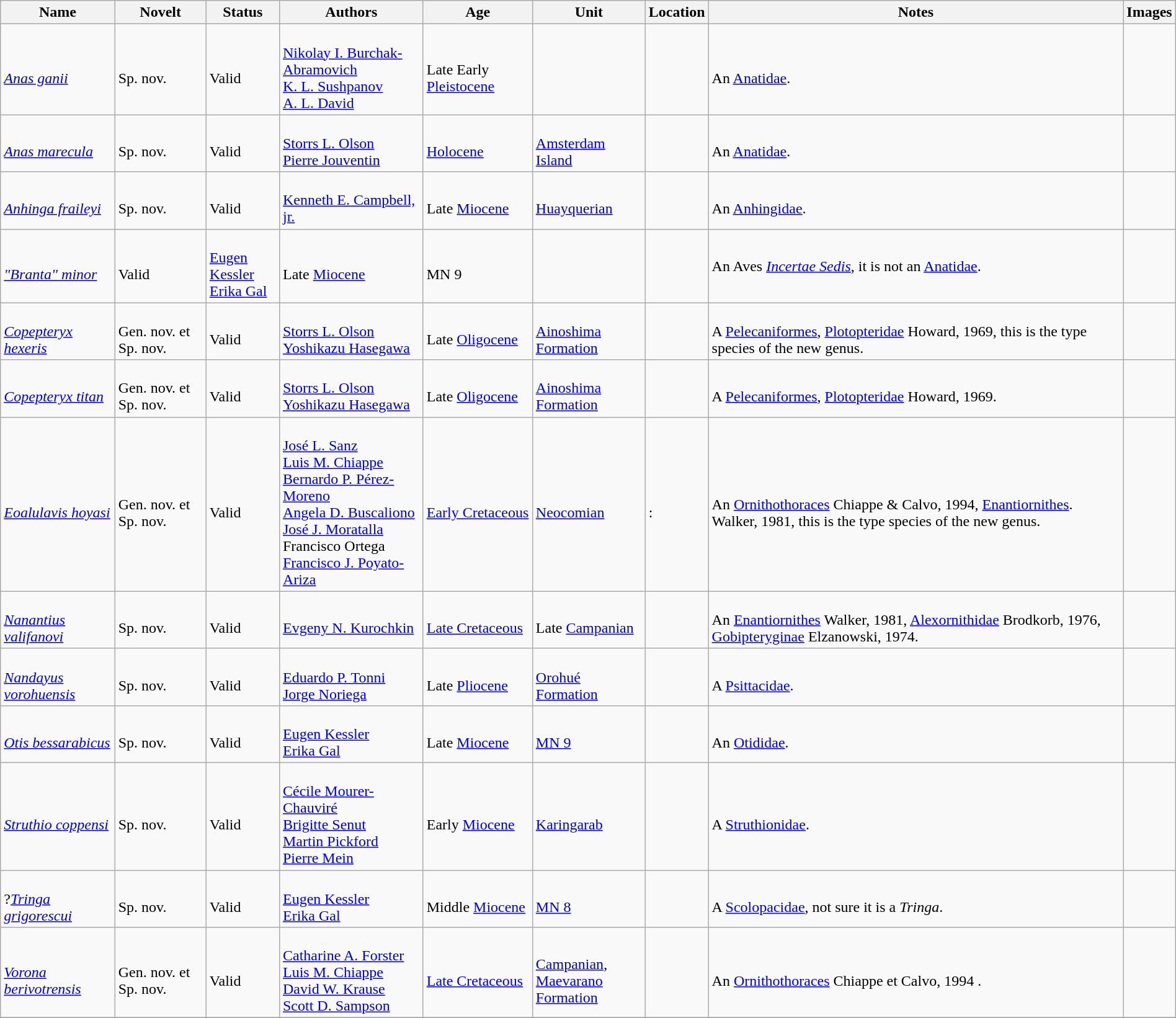<table class="wikitable sortable" align="center" width="100%">
<tr>
<th>Name</th>
<th>Novelt</th>
<th>Status</th>
<th>Authors</th>
<th>Age</th>
<th>Unit</th>
<th>Location</th>
<th>Notes</th>
<th>Images</th>
</tr>
<tr>
<td><br><em><a href='#'>Anas ganii</a></em> </td>
<td><br>Sp. nov.</td>
<td><br>Valid</td>
<td><br><a href='#'>Nikolay I. Burchak-Abramovich</a><br><a href='#'>K. L. Sushpanov</a><br><a href='#'>A. L. David</a></td>
<td><br>Late Early <a href='#'>Pleistocene</a></td>
<td></td>
<td><br></td>
<td><br>An <a href='#'>Anatidae</a>.</td>
<td></td>
</tr>
<tr>
<td><br><em><a href='#'>Anas marecula</a></em> </td>
<td><br>Sp. nov.</td>
<td><br>Valid</td>
<td><br><a href='#'>Storrs L. Olson</a><br><a href='#'>Pierre Jouventin</a></td>
<td><br><a href='#'>Holocene</a></td>
<td><br><a href='#'>Amsterdam Island</a></td>
<td><br></td>
<td><br>An <a href='#'>Anatidae</a>.</td>
<td></td>
</tr>
<tr>
<td><br><em><a href='#'>Anhinga fraileyi</a></em> </td>
<td><br>Sp. nov.</td>
<td><br>Valid</td>
<td><br><a href='#'>Kenneth E. Campbell, jr.</a></td>
<td><br>Late <a href='#'>Miocene</a></td>
<td><br><a href='#'>Huayquerian</a></td>
<td><br></td>
<td><br>An <a href='#'>Anhingidae</a>.</td>
<td></td>
</tr>
<tr>
<td><br><em><a href='#'>"Branta" minor</a></em> </td>
<td><br>Valid</td>
<td><br><a href='#'>Eugen Kessler</a><br><a href='#'>Erika Gal</a></td>
<td><br>Late <a href='#'>Miocene</a></td>
<td><br>MN 9</td>
<td></td>
<td><br></td>
<td>An Aves <em><a href='#'>Incertae Sedis</a></em>, it is not an <a href='#'>Anatidae</a>.</td>
</tr>
<tr>
<td><br><em><a href='#'>Copepteryx hexeris</a></em> </td>
<td><br>Gen. nov. et Sp. nov.</td>
<td><br>Valid</td>
<td><br><a href='#'>Storrs L. Olson</a><br><a href='#'>Yoshikazu Hasegawa</a></td>
<td><br>Late <a href='#'>Oligocene</a></td>
<td><br><a href='#'>Ainoshima Formation</a></td>
<td><br></td>
<td><br>A <a href='#'>Pelecaniformes</a>, <a href='#'>Plotopteridae</a> Howard, 1969, this is the type species of the new genus.</td>
<td></td>
</tr>
<tr>
<td><br><em><a href='#'>Copepteryx titan</a></em> </td>
<td><br>Gen. nov. et Sp. nov.</td>
<td><br>Valid</td>
<td><br><a href='#'>Storrs L. Olson</a><br><a href='#'>Yoshikazu Hasegawa</a></td>
<td><br>Late <a href='#'>Oligocene</a></td>
<td><br><a href='#'>Ainoshima Formation</a></td>
<td><br></td>
<td><br>A <a href='#'>Pelecaniformes</a>, <a href='#'>Plotopteridae</a> Howard, 1969.</td>
<td></td>
</tr>
<tr>
<td><br><em><a href='#'>Eoalulavis hoyasi</a></em> </td>
<td><br>Gen. nov. et Sp. nov.</td>
<td><br>Valid</td>
<td><br><a href='#'>José L. Sanz</a><br><a href='#'>Luis M. Chiappe</a><br><a href='#'>Bernardo P. Pérez-Moreno</a><br><a href='#'>Angela D. Buscaliono</a><br><a href='#'>José J. Moratalla</a><br>Francisco Ortega<br><a href='#'>Francisco J. Poyato-Ariza</a></td>
<td><br><a href='#'>Early Cretaceous</a></td>
<td><br><a href='#'>Neocomian</a></td>
<td><br>:<br></td>
<td><br>An <a href='#'>Ornithothoraces</a> Chiappe & Calvo, 1994, <a href='#'>Enantiornithes</a>. Walker, 1981, this is the type species of the new genus.</td>
<td></td>
</tr>
<tr>
<td><br><em><a href='#'>Nanantius valifanovi</a></em> </td>
<td><br>Sp. nov.</td>
<td><br>Valid</td>
<td><br><a href='#'>Evgeny N. Kurochkin</a></td>
<td><br><a href='#'>Late Cretaceous</a></td>
<td><br>Late <a href='#'>Campanian</a></td>
<td><br></td>
<td><br>An <a href='#'>Enantiornithes</a> Walker, 1981, <a href='#'>Alexornithidae</a> Brodkorb, 1976, <a href='#'>Gobipteryginae</a> Elzanowski, 1974.</td>
<td></td>
</tr>
<tr>
<td><br><em><a href='#'>Nandayus vorohuensis</a></em> </td>
<td><br>Sp. nov.</td>
<td><br>Valid</td>
<td><br><a href='#'>Eduardo P. Tonni</a><br><a href='#'>Jorge Noriega</a></td>
<td><br>Late <a href='#'>Pliocene</a></td>
<td><br><a href='#'>Orohué Formation</a></td>
<td><br></td>
<td><br>A <a href='#'>Psittacidae</a>.</td>
<td></td>
</tr>
<tr>
<td><br><em><a href='#'>Otis bessarabicus</a></em> </td>
<td><br>Sp. nov.</td>
<td><br>Valid</td>
<td><br><a href='#'>Eugen Kessler</a><br><a href='#'>Erika Gal</a></td>
<td><br>Late <a href='#'>Miocene</a></td>
<td><br><a href='#'>MN 9</a></td>
<td><br></td>
<td><br>An <a href='#'>Otididae</a>.</td>
<td></td>
</tr>
<tr>
<td><br><em><a href='#'>Struthio coppensi</a></em> </td>
<td><br>Sp. nov.</td>
<td><br>Valid</td>
<td><br><a href='#'>Cécile Mourer-Chauviré</a><br><a href='#'>Brigitte Senut</a><br><a href='#'>Martin Pickford</a><br><a href='#'>Pierre Mein</a></td>
<td><br>Early <a href='#'>Miocene</a></td>
<td><br><a href='#'>Karingarab</a></td>
<td><br></td>
<td><br>A <a href='#'>Struthionidae</a>.</td>
<td></td>
</tr>
<tr>
<td><br>?<em><a href='#'>Tringa grigorescui</a></em> </td>
<td><br>Sp. nov.</td>
<td><br>Valid</td>
<td><br><a href='#'>Eugen Kessler</a><br><a href='#'>Erika Gal</a></td>
<td><br>Middle <a href='#'>Miocene</a></td>
<td><br><a href='#'>MN 8</a></td>
<td><br></td>
<td><br>A <a href='#'>Scolopacidae</a>, not sure it is a <em>Tringa</em>.</td>
<td></td>
</tr>
<tr>
<td><br><em><a href='#'>Vorona berivotrensis</a></em> </td>
<td><br>Gen. nov. et Sp. nov.</td>
<td><br>Valid</td>
<td><br><a href='#'>Catharine A. Forster</a><br><a href='#'>Luis M. Chiappe</a><br><a href='#'>David W. Krause</a><br><a href='#'>Scott D. Sampson</a></td>
<td><br><a href='#'>Late Cretaceous</a></td>
<td><br><a href='#'>Campanian</a>,<br><a href='#'>Maevarano Formation</a></td>
<td><br></td>
<td><br>An <a href='#'>Ornithothoraces</a> Chiappe et Calvo, 1994 .</td>
<td></td>
</tr>
<tr>
</tr>
</table>
